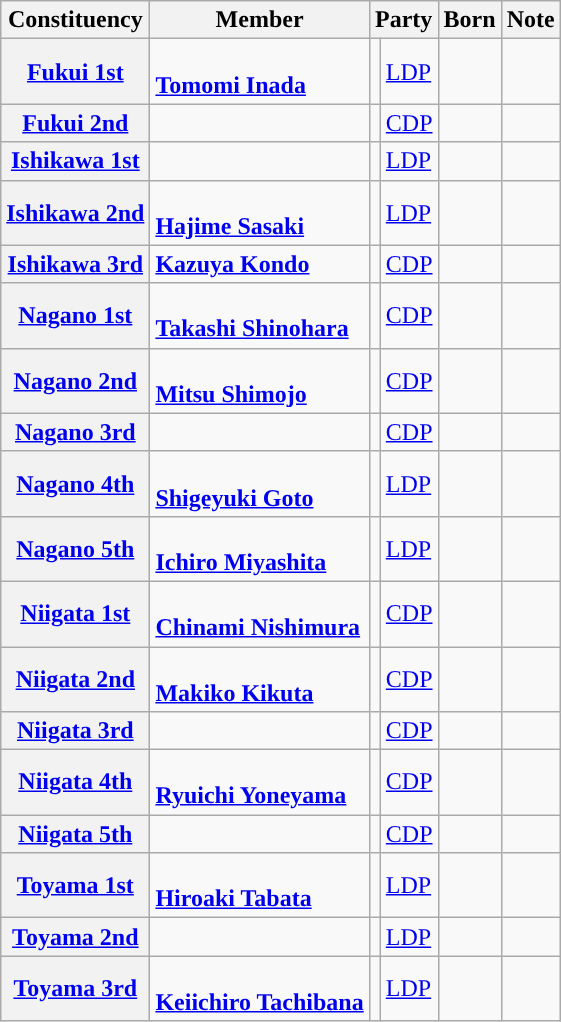<table class="wikitable sortable plainrowheaders" id="votingmembers">
<tr style="vertical-align:bottom">
<th>Constituency</th>
<th>Member</th>
<th colspan=2>Party</th>
<th>Born</th>
<th>Note</th>
</tr>
<tr>
<th><a href='#'>Fukui 1st</a></th>
<td><br><strong><a href='#'>Tomomi Inada</a></strong></td>
<td style="background-color:"></td>
<td><a href='#'>LDP</a></td>
<td></td>
<td></td>
</tr>
<tr>
<th><a href='#'>Fukui 2nd</a></th>
<td><strong></strong></td>
<td style="background-color:"></td>
<td><a href='#'>CDP</a></td>
<td></td>
<td></td>
</tr>
<tr>
<th><a href='#'>Ishikawa 1st</a></th>
<td><br><strong></strong></td>
<td style="background-color:"></td>
<td><a href='#'>LDP</a></td>
<td></td>
<td></td>
</tr>
<tr>
<th><a href='#'>Ishikawa 2nd</a></th>
<td><br><strong><a href='#'>Hajime Sasaki</a></strong></td>
<td style="background-color:"></td>
<td><a href='#'>LDP</a></td>
<td></td>
<td></td>
</tr>
<tr>
<th><a href='#'>Ishikawa 3rd</a></th>
<td><strong><a href='#'>Kazuya Kondo</a></strong></td>
<td style="background-color:"></td>
<td><a href='#'>CDP</a></td>
<td></td>
<td></td>
</tr>
<tr>
<th><a href='#'>Nagano 1st</a></th>
<td><br><strong><a href='#'>Takashi Shinohara</a></strong></td>
<td style="background-color:"></td>
<td><a href='#'>CDP</a></td>
<td></td>
<td></td>
</tr>
<tr>
<th><a href='#'>Nagano 2nd</a></th>
<td><br><strong><a href='#'>Mitsu Shimojo</a></strong></td>
<td style="background-color:"></td>
<td><a href='#'>CDP</a></td>
<td></td>
<td></td>
</tr>
<tr>
<th><a href='#'>Nagano 3rd</a></th>
<td><strong></strong></td>
<td style="background-color:"></td>
<td><a href='#'>CDP</a></td>
<td></td>
<td></td>
</tr>
<tr>
<th><a href='#'>Nagano 4th</a></th>
<td><br><strong><a href='#'>Shigeyuki Goto</a></strong></td>
<td style="background-color:"></td>
<td><a href='#'>LDP</a></td>
<td></td>
<td></td>
</tr>
<tr>
<th><a href='#'>Nagano 5th</a></th>
<td><br><strong><a href='#'>Ichiro Miyashita</a></strong></td>
<td style="background-color:"></td>
<td><a href='#'>LDP</a></td>
<td></td>
<td></td>
</tr>
<tr>
<th><a href='#'>Niigata 1st</a></th>
<td><br><strong><a href='#'>Chinami Nishimura</a></strong></td>
<td style="background-color:"></td>
<td><a href='#'>CDP</a></td>
<td></td>
<td></td>
</tr>
<tr>
<th><a href='#'>Niigata 2nd</a></th>
<td><br><strong><a href='#'>Makiko Kikuta</a></strong></td>
<td style="background-color:"></td>
<td><a href='#'>CDP</a></td>
<td></td>
<td></td>
</tr>
<tr>
<th><a href='#'>Niigata 3rd</a></th>
<td><br><strong></strong></td>
<td style="background-color:"></td>
<td><a href='#'>CDP</a></td>
<td></td>
<td></td>
</tr>
<tr>
<th><a href='#'>Niigata 4th</a></th>
<td><br><strong><a href='#'>Ryuichi Yoneyama</a></strong></td>
<td style="background-color:"></td>
<td><a href='#'>CDP</a></td>
<td></td>
<td></td>
</tr>
<tr>
<th><a href='#'>Niigata 5th</a></th>
<td><strong></strong></td>
<td style="background-color:"></td>
<td><a href='#'>CDP</a></td>
<td></td>
<td></td>
</tr>
<tr>
<th><a href='#'>Toyama 1st</a></th>
<td><br><strong><a href='#'>Hiroaki Tabata</a></strong></td>
<td style="background-color:"></td>
<td><a href='#'>LDP</a></td>
<td></td>
<td></td>
</tr>
<tr>
<th><a href='#'>Toyama 2nd</a></th>
<td><strong></strong></td>
<td style="background-color:"></td>
<td><a href='#'>LDP</a></td>
<td></td>
<td></td>
</tr>
<tr>
<th><a href='#'>Toyama 3rd</a></th>
<td><br><strong><a href='#'>Keiichiro Tachibana</a></strong></td>
<td style="background-color:"></td>
<td><a href='#'>LDP</a></td>
<td></td>
<td></td>
</tr>
</table>
